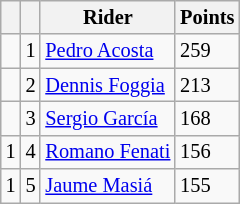<table class="wikitable" style="font-size: 85%;">
<tr>
<th></th>
<th></th>
<th>Rider</th>
<th>Points</th>
</tr>
<tr>
<td></td>
<td align=center>1</td>
<td> <a href='#'>Pedro Acosta</a></td>
<td align=left>259</td>
</tr>
<tr>
<td></td>
<td align=center>2</td>
<td> <a href='#'>Dennis Foggia</a></td>
<td align=left>213</td>
</tr>
<tr>
<td></td>
<td align=center>3</td>
<td> <a href='#'>Sergio García</a></td>
<td align=left>168</td>
</tr>
<tr>
<td> 1</td>
<td align=center>4</td>
<td> <a href='#'>Romano Fenati</a></td>
<td align=left>156</td>
</tr>
<tr>
<td> 1</td>
<td align=center>5</td>
<td> <a href='#'>Jaume Masiá</a></td>
<td align=left>155</td>
</tr>
</table>
